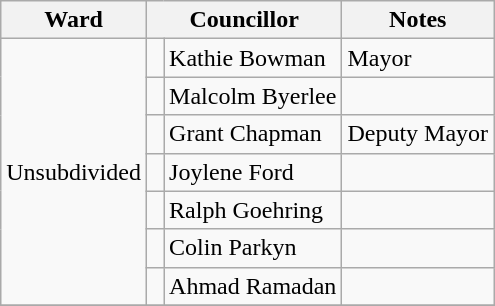<table class="wikitable">
<tr>
<th>Ward</th>
<th colspan="2">Councillor</th>
<th>Notes</th>
</tr>
<tr>
<td rowspan="7">Unsubdivided </td>
<td> </td>
<td>Kathie Bowman</td>
<td>Mayor</td>
</tr>
<tr>
<td> </td>
<td>Malcolm Byerlee</td>
<td></td>
</tr>
<tr>
<td> </td>
<td>Grant Chapman</td>
<td>Deputy Mayor</td>
</tr>
<tr>
<td> </td>
<td>Joylene Ford</td>
<td></td>
</tr>
<tr>
<td> </td>
<td>Ralph Goehring</td>
<td></td>
</tr>
<tr>
<td> </td>
<td>Colin Parkyn</td>
<td></td>
</tr>
<tr>
<td> </td>
<td>Ahmad Ramadan</td>
<td></td>
</tr>
<tr>
</tr>
</table>
